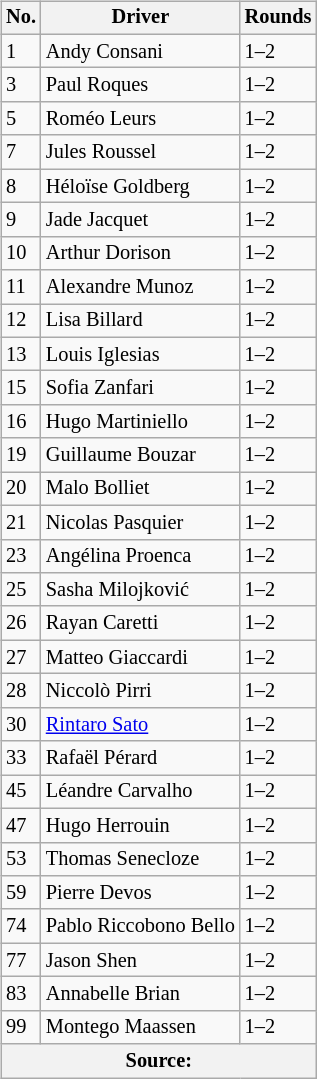<table>
<tr>
<td><br><table class="wikitable" style="font-size: 85%">
<tr>
<th>No.</th>
<th>Driver</th>
<th>Rounds</th>
</tr>
<tr>
<td>1</td>
<td> Andy Consani</td>
<td>1–2</td>
</tr>
<tr>
<td>3</td>
<td> Paul Roques</td>
<td>1–2</td>
</tr>
<tr>
<td>5</td>
<td> Roméo Leurs</td>
<td>1–2</td>
</tr>
<tr>
<td>7</td>
<td> Jules Roussel</td>
<td>1–2</td>
</tr>
<tr>
<td>8</td>
<td> Héloïse Goldberg</td>
<td>1–2</td>
</tr>
<tr>
<td>9</td>
<td> Jade Jacquet</td>
<td>1–2</td>
</tr>
<tr>
<td>10</td>
<td> Arthur Dorison</td>
<td>1–2</td>
</tr>
<tr>
<td>11</td>
<td> Alexandre Munoz</td>
<td>1–2</td>
</tr>
<tr>
<td>12</td>
<td> Lisa Billard</td>
<td>1–2</td>
</tr>
<tr>
<td>13</td>
<td> Louis Iglesias</td>
<td>1–2</td>
</tr>
<tr>
<td>15</td>
<td> Sofia Zanfari</td>
<td>1–2</td>
</tr>
<tr>
<td>16</td>
<td> Hugo Martiniello</td>
<td>1–2</td>
</tr>
<tr>
<td>19</td>
<td> Guillaume Bouzar</td>
<td>1–2</td>
</tr>
<tr>
<td>20</td>
<td> Malo Bolliet</td>
<td>1–2</td>
</tr>
<tr>
<td>21</td>
<td> Nicolas Pasquier</td>
<td>1–2</td>
</tr>
<tr>
<td>23</td>
<td> Angélina Proenca</td>
<td>1–2</td>
</tr>
<tr>
<td>25</td>
<td> Sasha Milojković</td>
<td>1–2</td>
</tr>
<tr>
<td>26</td>
<td> Rayan Caretti</td>
<td>1–2</td>
</tr>
<tr>
<td>27</td>
<td> Matteo Giaccardi</td>
<td>1–2</td>
</tr>
<tr>
<td>28</td>
<td> Niccolò Pirri</td>
<td>1–2</td>
</tr>
<tr>
<td>30</td>
<td> <a href='#'>Rintaro Sato</a></td>
<td>1–2</td>
</tr>
<tr>
<td>33</td>
<td> Rafaël Pérard</td>
<td>1–2</td>
</tr>
<tr>
<td>45</td>
<td> Léandre Carvalho</td>
<td>1–2</td>
</tr>
<tr>
<td>47</td>
<td> Hugo Herrouin</td>
<td>1–2</td>
</tr>
<tr>
<td>53</td>
<td> Thomas Senecloze</td>
<td>1–2</td>
</tr>
<tr>
<td>59</td>
<td> Pierre Devos</td>
<td>1–2</td>
</tr>
<tr>
<td>74</td>
<td> Pablo Riccobono Bello</td>
<td>1–2</td>
</tr>
<tr>
<td>77</td>
<td> Jason Shen</td>
<td>1–2</td>
</tr>
<tr>
<td>83</td>
<td> Annabelle Brian</td>
<td>1–2</td>
</tr>
<tr>
<td>99</td>
<td> Montego Maassen</td>
<td>1–2</td>
</tr>
<tr>
<th colspan=3>Source:</th>
</tr>
</table>
</td>
<td style="vertical-align:top"></td>
</tr>
</table>
